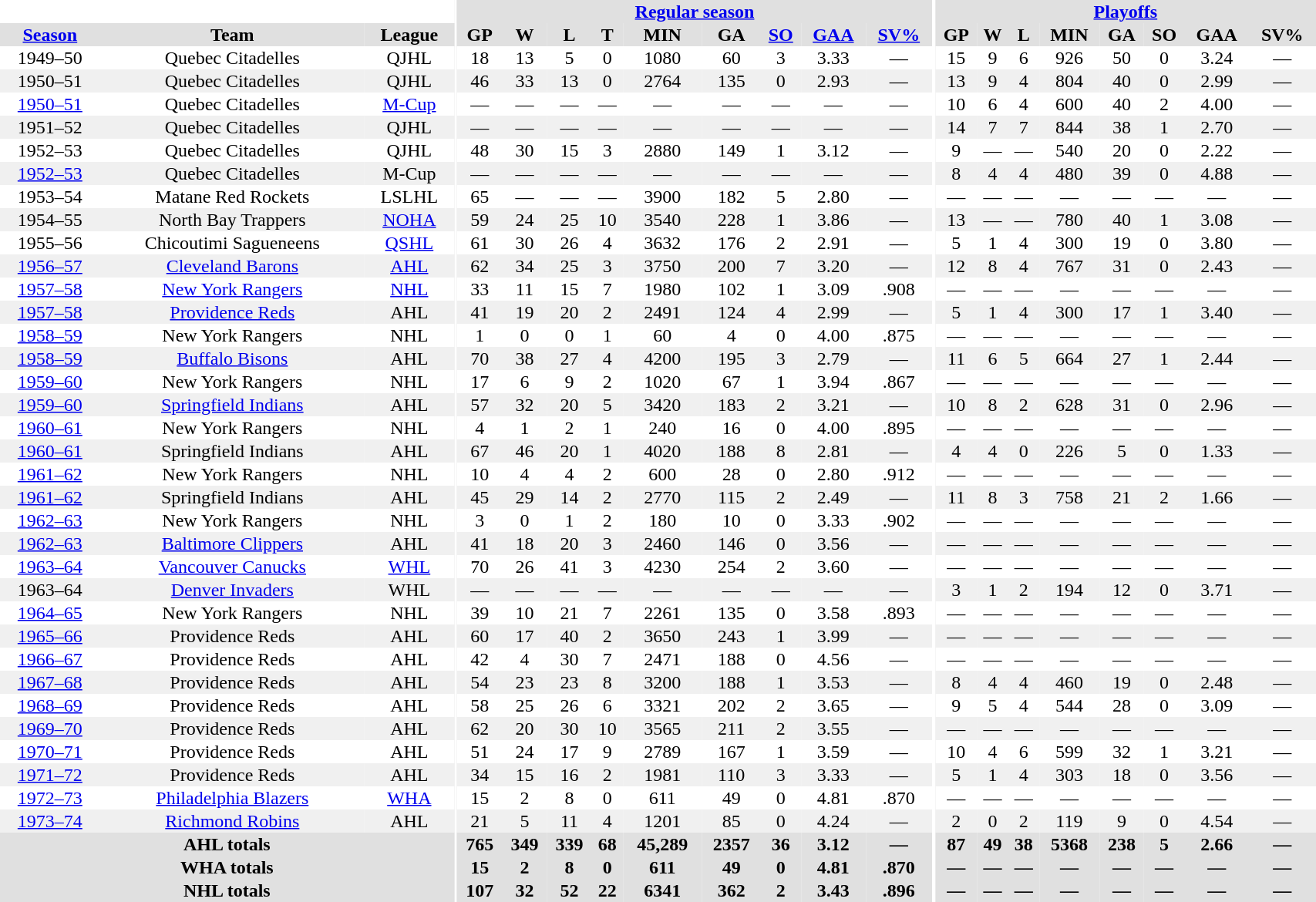<table border="0" cellpadding="1" cellspacing="0" style="width:90%; text-align:center;">
<tr bgcolor="#e0e0e0">
<th colspan="3" bgcolor="#ffffff"></th>
<th rowspan="99" bgcolor="#ffffff"></th>
<th colspan="9" bgcolor="#e0e0e0"><a href='#'>Regular season</a></th>
<th rowspan="99" bgcolor="#ffffff"></th>
<th colspan="8" bgcolor="#e0e0e0"><a href='#'>Playoffs</a></th>
</tr>
<tr bgcolor="#e0e0e0">
<th><a href='#'>Season</a></th>
<th>Team</th>
<th>League</th>
<th>GP</th>
<th>W</th>
<th>L</th>
<th>T</th>
<th>MIN</th>
<th>GA</th>
<th><a href='#'>SO</a></th>
<th><a href='#'>GAA</a></th>
<th><a href='#'>SV%</a></th>
<th>GP</th>
<th>W</th>
<th>L</th>
<th>MIN</th>
<th>GA</th>
<th>SO</th>
<th>GAA</th>
<th>SV%</th>
</tr>
<tr>
<td>1949–50</td>
<td>Quebec Citadelles</td>
<td>QJHL</td>
<td>18</td>
<td>13</td>
<td>5</td>
<td>0</td>
<td>1080</td>
<td>60</td>
<td>3</td>
<td>3.33</td>
<td>—</td>
<td>15</td>
<td>9</td>
<td>6</td>
<td>926</td>
<td>50</td>
<td>0</td>
<td>3.24</td>
<td>—</td>
</tr>
<tr bgcolor="#f0f0f0">
<td>1950–51</td>
<td>Quebec Citadelles</td>
<td>QJHL</td>
<td>46</td>
<td>33</td>
<td>13</td>
<td>0</td>
<td>2764</td>
<td>135</td>
<td>0</td>
<td>2.93</td>
<td>—</td>
<td>13</td>
<td>9</td>
<td>4</td>
<td>804</td>
<td>40</td>
<td>0</td>
<td>2.99</td>
<td>—</td>
</tr>
<tr>
<td><a href='#'>1950–51</a></td>
<td>Quebec Citadelles</td>
<td><a href='#'>M-Cup</a></td>
<td>—</td>
<td>—</td>
<td>—</td>
<td>—</td>
<td>—</td>
<td>—</td>
<td>—</td>
<td>—</td>
<td>—</td>
<td>10</td>
<td>6</td>
<td>4</td>
<td>600</td>
<td>40</td>
<td>2</td>
<td>4.00</td>
<td>—</td>
</tr>
<tr bgcolor="#f0f0f0">
<td>1951–52</td>
<td>Quebec Citadelles</td>
<td>QJHL</td>
<td>—</td>
<td>—</td>
<td>—</td>
<td>—</td>
<td>—</td>
<td>—</td>
<td>—</td>
<td>—</td>
<td>—</td>
<td>14</td>
<td>7</td>
<td>7</td>
<td>844</td>
<td>38</td>
<td>1</td>
<td>2.70</td>
<td>—</td>
</tr>
<tr>
<td>1952–53</td>
<td>Quebec Citadelles</td>
<td>QJHL</td>
<td>48</td>
<td>30</td>
<td>15</td>
<td>3</td>
<td>2880</td>
<td>149</td>
<td>1</td>
<td>3.12</td>
<td>—</td>
<td>9</td>
<td>—</td>
<td>—</td>
<td>540</td>
<td>20</td>
<td>0</td>
<td>2.22</td>
<td>—</td>
</tr>
<tr bgcolor="#f0f0f0">
<td><a href='#'>1952–53</a></td>
<td>Quebec Citadelles</td>
<td>M-Cup</td>
<td>—</td>
<td>—</td>
<td>—</td>
<td>—</td>
<td>—</td>
<td>—</td>
<td>—</td>
<td>—</td>
<td>—</td>
<td>8</td>
<td>4</td>
<td>4</td>
<td>480</td>
<td>39</td>
<td>0</td>
<td>4.88</td>
<td>—</td>
</tr>
<tr>
<td>1953–54</td>
<td>Matane Red Rockets</td>
<td>LSLHL</td>
<td>65</td>
<td>—</td>
<td>—</td>
<td>—</td>
<td>3900</td>
<td>182</td>
<td>5</td>
<td>2.80</td>
<td>—</td>
<td>—</td>
<td>—</td>
<td>—</td>
<td>—</td>
<td>—</td>
<td>—</td>
<td>—</td>
<td>—</td>
</tr>
<tr bgcolor="#f0f0f0">
<td>1954–55</td>
<td>North Bay Trappers</td>
<td><a href='#'>NOHA</a></td>
<td>59</td>
<td>24</td>
<td>25</td>
<td>10</td>
<td>3540</td>
<td>228</td>
<td>1</td>
<td>3.86</td>
<td>—</td>
<td>13</td>
<td>—</td>
<td>—</td>
<td>780</td>
<td>40</td>
<td>1</td>
<td>3.08</td>
<td>—</td>
</tr>
<tr>
<td>1955–56</td>
<td>Chicoutimi Sagueneens</td>
<td><a href='#'>QSHL</a></td>
<td>61</td>
<td>30</td>
<td>26</td>
<td>4</td>
<td>3632</td>
<td>176</td>
<td>2</td>
<td>2.91</td>
<td>—</td>
<td>5</td>
<td>1</td>
<td>4</td>
<td>300</td>
<td>19</td>
<td>0</td>
<td>3.80</td>
<td>—</td>
</tr>
<tr bgcolor="#f0f0f0">
<td><a href='#'>1956–57</a></td>
<td><a href='#'>Cleveland Barons</a></td>
<td><a href='#'>AHL</a></td>
<td>62</td>
<td>34</td>
<td>25</td>
<td>3</td>
<td>3750</td>
<td>200</td>
<td>7</td>
<td>3.20</td>
<td>—</td>
<td>12</td>
<td>8</td>
<td>4</td>
<td>767</td>
<td>31</td>
<td>0</td>
<td>2.43</td>
<td>—</td>
</tr>
<tr>
<td><a href='#'>1957–58</a></td>
<td><a href='#'>New York Rangers</a></td>
<td><a href='#'>NHL</a></td>
<td>33</td>
<td>11</td>
<td>15</td>
<td>7</td>
<td>1980</td>
<td>102</td>
<td>1</td>
<td>3.09</td>
<td>.908</td>
<td>—</td>
<td>—</td>
<td>—</td>
<td>—</td>
<td>—</td>
<td>—</td>
<td>—</td>
<td>—</td>
</tr>
<tr bgcolor="#f0f0f0">
<td><a href='#'>1957–58</a></td>
<td><a href='#'>Providence Reds</a></td>
<td>AHL</td>
<td>41</td>
<td>19</td>
<td>20</td>
<td>2</td>
<td>2491</td>
<td>124</td>
<td>4</td>
<td>2.99</td>
<td>—</td>
<td>5</td>
<td>1</td>
<td>4</td>
<td>300</td>
<td>17</td>
<td>1</td>
<td>3.40</td>
<td>—</td>
</tr>
<tr>
<td><a href='#'>1958–59</a></td>
<td>New York Rangers</td>
<td>NHL</td>
<td>1</td>
<td>0</td>
<td>0</td>
<td>1</td>
<td>60</td>
<td>4</td>
<td>0</td>
<td>4.00</td>
<td>.875</td>
<td>—</td>
<td>—</td>
<td>—</td>
<td>—</td>
<td>—</td>
<td>—</td>
<td>—</td>
<td>—</td>
</tr>
<tr bgcolor="#f0f0f0">
<td><a href='#'>1958–59</a></td>
<td><a href='#'>Buffalo Bisons</a></td>
<td>AHL</td>
<td>70</td>
<td>38</td>
<td>27</td>
<td>4</td>
<td>4200</td>
<td>195</td>
<td>3</td>
<td>2.79</td>
<td>—</td>
<td>11</td>
<td>6</td>
<td>5</td>
<td>664</td>
<td>27</td>
<td>1</td>
<td>2.44</td>
<td>—</td>
</tr>
<tr>
<td><a href='#'>1959–60</a></td>
<td>New York Rangers</td>
<td>NHL</td>
<td>17</td>
<td>6</td>
<td>9</td>
<td>2</td>
<td>1020</td>
<td>67</td>
<td>1</td>
<td>3.94</td>
<td>.867</td>
<td>—</td>
<td>—</td>
<td>—</td>
<td>—</td>
<td>—</td>
<td>—</td>
<td>—</td>
<td>—</td>
</tr>
<tr bgcolor="#f0f0f0">
<td><a href='#'>1959–60</a></td>
<td><a href='#'>Springfield Indians</a></td>
<td>AHL</td>
<td>57</td>
<td>32</td>
<td>20</td>
<td>5</td>
<td>3420</td>
<td>183</td>
<td>2</td>
<td>3.21</td>
<td>—</td>
<td>10</td>
<td>8</td>
<td>2</td>
<td>628</td>
<td>31</td>
<td>0</td>
<td>2.96</td>
<td>—</td>
</tr>
<tr>
<td><a href='#'>1960–61</a></td>
<td>New York Rangers</td>
<td>NHL</td>
<td>4</td>
<td>1</td>
<td>2</td>
<td>1</td>
<td>240</td>
<td>16</td>
<td>0</td>
<td>4.00</td>
<td>.895</td>
<td>—</td>
<td>—</td>
<td>—</td>
<td>—</td>
<td>—</td>
<td>—</td>
<td>—</td>
<td>—</td>
</tr>
<tr bgcolor="#f0f0f0">
<td><a href='#'>1960–61</a></td>
<td>Springfield Indians</td>
<td>AHL</td>
<td>67</td>
<td>46</td>
<td>20</td>
<td>1</td>
<td>4020</td>
<td>188</td>
<td>8</td>
<td>2.81</td>
<td>—</td>
<td>4</td>
<td>4</td>
<td>0</td>
<td>226</td>
<td>5</td>
<td>0</td>
<td>1.33</td>
<td>—</td>
</tr>
<tr>
<td><a href='#'>1961–62</a></td>
<td>New York Rangers</td>
<td>NHL</td>
<td>10</td>
<td>4</td>
<td>4</td>
<td>2</td>
<td>600</td>
<td>28</td>
<td>0</td>
<td>2.80</td>
<td>.912</td>
<td>—</td>
<td>—</td>
<td>—</td>
<td>—</td>
<td>—</td>
<td>—</td>
<td>—</td>
<td>—</td>
</tr>
<tr bgcolor="#f0f0f0">
<td><a href='#'>1961–62</a></td>
<td>Springfield Indians</td>
<td>AHL</td>
<td>45</td>
<td>29</td>
<td>14</td>
<td>2</td>
<td>2770</td>
<td>115</td>
<td>2</td>
<td>2.49</td>
<td>—</td>
<td>11</td>
<td>8</td>
<td>3</td>
<td>758</td>
<td>21</td>
<td>2</td>
<td>1.66</td>
<td>—</td>
</tr>
<tr>
<td><a href='#'>1962–63</a></td>
<td>New York Rangers</td>
<td>NHL</td>
<td>3</td>
<td>0</td>
<td>1</td>
<td>2</td>
<td>180</td>
<td>10</td>
<td>0</td>
<td>3.33</td>
<td>.902</td>
<td>—</td>
<td>—</td>
<td>—</td>
<td>—</td>
<td>—</td>
<td>—</td>
<td>—</td>
<td>—</td>
</tr>
<tr bgcolor="#f0f0f0">
<td><a href='#'>1962–63</a></td>
<td><a href='#'>Baltimore Clippers</a></td>
<td>AHL</td>
<td>41</td>
<td>18</td>
<td>20</td>
<td>3</td>
<td>2460</td>
<td>146</td>
<td>0</td>
<td>3.56</td>
<td>—</td>
<td>—</td>
<td>—</td>
<td>—</td>
<td>—</td>
<td>—</td>
<td>—</td>
<td>—</td>
<td>—</td>
</tr>
<tr>
<td><a href='#'>1963–64</a></td>
<td><a href='#'>Vancouver Canucks</a></td>
<td><a href='#'>WHL</a></td>
<td>70</td>
<td>26</td>
<td>41</td>
<td>3</td>
<td>4230</td>
<td>254</td>
<td>2</td>
<td>3.60</td>
<td>—</td>
<td>—</td>
<td>—</td>
<td>—</td>
<td>—</td>
<td>—</td>
<td>—</td>
<td>—</td>
<td>—</td>
</tr>
<tr bgcolor="#f0f0f0">
<td>1963–64</td>
<td><a href='#'>Denver Invaders</a></td>
<td>WHL</td>
<td>—</td>
<td>—</td>
<td>—</td>
<td>—</td>
<td>—</td>
<td>—</td>
<td>—</td>
<td>—</td>
<td>—</td>
<td>3</td>
<td>1</td>
<td>2</td>
<td>194</td>
<td>12</td>
<td>0</td>
<td>3.71</td>
<td>—</td>
</tr>
<tr>
<td><a href='#'>1964–65</a></td>
<td>New York Rangers</td>
<td>NHL</td>
<td>39</td>
<td>10</td>
<td>21</td>
<td>7</td>
<td>2261</td>
<td>135</td>
<td>0</td>
<td>3.58</td>
<td>.893</td>
<td>—</td>
<td>—</td>
<td>—</td>
<td>—</td>
<td>—</td>
<td>—</td>
<td>—</td>
<td>—</td>
</tr>
<tr bgcolor="#f0f0f0">
<td><a href='#'>1965–66</a></td>
<td>Providence Reds</td>
<td>AHL</td>
<td>60</td>
<td>17</td>
<td>40</td>
<td>2</td>
<td>3650</td>
<td>243</td>
<td>1</td>
<td>3.99</td>
<td>—</td>
<td>—</td>
<td>—</td>
<td>—</td>
<td>—</td>
<td>—</td>
<td>—</td>
<td>—</td>
<td>—</td>
</tr>
<tr>
<td><a href='#'>1966–67</a></td>
<td>Providence Reds</td>
<td>AHL</td>
<td>42</td>
<td>4</td>
<td>30</td>
<td>7</td>
<td>2471</td>
<td>188</td>
<td>0</td>
<td>4.56</td>
<td>—</td>
<td>—</td>
<td>—</td>
<td>—</td>
<td>—</td>
<td>—</td>
<td>—</td>
<td>—</td>
<td>—</td>
</tr>
<tr bgcolor="#f0f0f0">
<td><a href='#'>1967–68</a></td>
<td>Providence Reds</td>
<td>AHL</td>
<td>54</td>
<td>23</td>
<td>23</td>
<td>8</td>
<td>3200</td>
<td>188</td>
<td>1</td>
<td>3.53</td>
<td>—</td>
<td>8</td>
<td>4</td>
<td>4</td>
<td>460</td>
<td>19</td>
<td>0</td>
<td>2.48</td>
<td>—</td>
</tr>
<tr>
<td><a href='#'>1968–69</a></td>
<td>Providence Reds</td>
<td>AHL</td>
<td>58</td>
<td>25</td>
<td>26</td>
<td>6</td>
<td>3321</td>
<td>202</td>
<td>2</td>
<td>3.65</td>
<td>—</td>
<td>9</td>
<td>5</td>
<td>4</td>
<td>544</td>
<td>28</td>
<td>0</td>
<td>3.09</td>
<td>—</td>
</tr>
<tr bgcolor="#f0f0f0">
<td><a href='#'>1969–70</a></td>
<td>Providence Reds</td>
<td>AHL</td>
<td>62</td>
<td>20</td>
<td>30</td>
<td>10</td>
<td>3565</td>
<td>211</td>
<td>2</td>
<td>3.55</td>
<td>—</td>
<td>—</td>
<td>—</td>
<td>—</td>
<td>—</td>
<td>—</td>
<td>—</td>
<td>—</td>
<td>—</td>
</tr>
<tr>
<td><a href='#'>1970–71</a></td>
<td>Providence Reds</td>
<td>AHL</td>
<td>51</td>
<td>24</td>
<td>17</td>
<td>9</td>
<td>2789</td>
<td>167</td>
<td>1</td>
<td>3.59</td>
<td>—</td>
<td>10</td>
<td>4</td>
<td>6</td>
<td>599</td>
<td>32</td>
<td>1</td>
<td>3.21</td>
<td>—</td>
</tr>
<tr bgcolor="#f0f0f0">
<td><a href='#'>1971–72</a></td>
<td>Providence Reds</td>
<td>AHL</td>
<td>34</td>
<td>15</td>
<td>16</td>
<td>2</td>
<td>1981</td>
<td>110</td>
<td>3</td>
<td>3.33</td>
<td>—</td>
<td>5</td>
<td>1</td>
<td>4</td>
<td>303</td>
<td>18</td>
<td>0</td>
<td>3.56</td>
<td>—</td>
</tr>
<tr>
<td><a href='#'>1972–73</a></td>
<td><a href='#'>Philadelphia Blazers</a></td>
<td><a href='#'>WHA</a></td>
<td>15</td>
<td>2</td>
<td>8</td>
<td>0</td>
<td>611</td>
<td>49</td>
<td>0</td>
<td>4.81</td>
<td>.870</td>
<td>—</td>
<td>—</td>
<td>—</td>
<td>—</td>
<td>—</td>
<td>—</td>
<td>—</td>
<td>—</td>
</tr>
<tr bgcolor="#f0f0f0">
<td><a href='#'>1973–74</a></td>
<td><a href='#'>Richmond Robins</a></td>
<td>AHL</td>
<td>21</td>
<td>5</td>
<td>11</td>
<td>4</td>
<td>1201</td>
<td>85</td>
<td>0</td>
<td>4.24</td>
<td>—</td>
<td>2</td>
<td>0</td>
<td>2</td>
<td>119</td>
<td>9</td>
<td>0</td>
<td>4.54</td>
<td>—</td>
</tr>
<tr bgcolor="#e0e0e0">
<th colspan=3>AHL totals</th>
<th>765</th>
<th>349</th>
<th>339</th>
<th>68</th>
<th>45,289</th>
<th>2357</th>
<th>36</th>
<th>3.12</th>
<th>—</th>
<th>87</th>
<th>49</th>
<th>38</th>
<th>5368</th>
<th>238</th>
<th>5</th>
<th>2.66</th>
<th>—</th>
</tr>
<tr bgcolor="#e0e0e0">
<th colspan=3>WHA totals</th>
<th>15</th>
<th>2</th>
<th>8</th>
<th>0</th>
<th>611</th>
<th>49</th>
<th>0</th>
<th>4.81</th>
<th>.870</th>
<th>—</th>
<th>—</th>
<th>—</th>
<th>—</th>
<th>—</th>
<th>—</th>
<th>—</th>
<th>—</th>
</tr>
<tr bgcolor="#e0e0e0">
<th colspan=3>NHL totals</th>
<th>107</th>
<th>32</th>
<th>52</th>
<th>22</th>
<th>6341</th>
<th>362</th>
<th>2</th>
<th>3.43</th>
<th>.896</th>
<th>—</th>
<th>—</th>
<th>—</th>
<th>—</th>
<th>—</th>
<th>—</th>
<th>—</th>
<th>—</th>
</tr>
</table>
